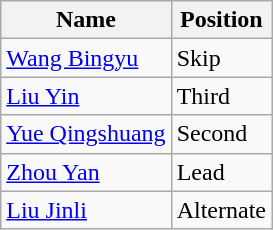<table class="wikitable sortable">
<tr>
<th>Name</th>
<th>Position</th>
</tr>
<tr>
<td align=left><a href='#'>Wang Bingyu</a></td>
<td align=left>Skip</td>
</tr>
<tr>
<td align=left><a href='#'>Liu Yin</a></td>
<td align=left>Third</td>
</tr>
<tr>
<td align=left><a href='#'>Yue Qingshuang</a></td>
<td align=left>Second</td>
</tr>
<tr>
<td align=left><a href='#'>Zhou Yan</a></td>
<td align=left>Lead</td>
</tr>
<tr>
<td align=left><a href='#'>Liu Jinli</a></td>
<td align=left>Alternate</td>
</tr>
</table>
